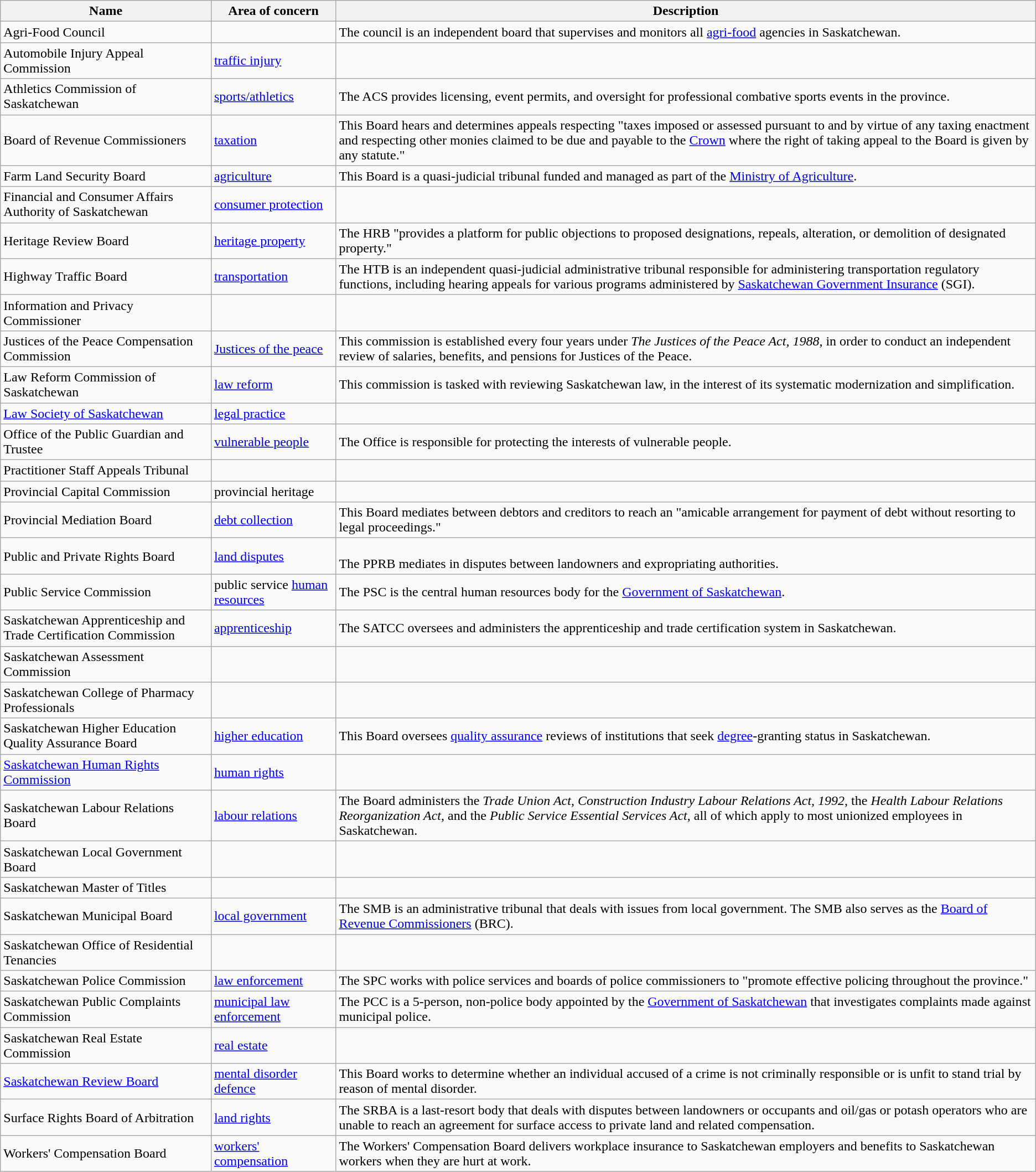<table class="wikitable">
<tr>
<th>Name</th>
<th>Area of concern</th>
<th>Description</th>
</tr>
<tr>
<td>Agri-Food Council</td>
<td></td>
<td>The council is an independent board that supervises and monitors all <a href='#'>agri-food</a> agencies in Saskatchewan.</td>
</tr>
<tr>
<td>Automobile Injury Appeal Commission</td>
<td><a href='#'>traffic injury</a></td>
<td></td>
</tr>
<tr>
<td>Athletics Commission of Saskatchewan</td>
<td><a href='#'>sports/athletics</a></td>
<td>The ACS provides licensing, event permits, and oversight for professional combative sports events in the province.</td>
</tr>
<tr>
<td>Board of Revenue Commissioners</td>
<td><a href='#'>taxation</a></td>
<td>This Board hears and determines appeals respecting "taxes imposed or assessed pursuant to and by virtue of any taxing enactment and respecting other monies claimed to be due and payable to the <a href='#'>Crown</a> where the right of taking appeal to the Board is given by any statute."</td>
</tr>
<tr>
<td>Farm Land Security Board</td>
<td><a href='#'>agriculture</a></td>
<td>This Board is a quasi-judicial tribunal funded and managed as part of the <a href='#'>Ministry of Agriculture</a>.</td>
</tr>
<tr>
<td>Financial and Consumer Affairs Authority of Saskatchewan</td>
<td><a href='#'>consumer protection</a></td>
<td></td>
</tr>
<tr>
<td>Heritage Review Board</td>
<td><a href='#'>heritage property</a></td>
<td>The HRB "provides a platform for public objections to proposed designations, repeals, alteration, or demolition of designated property."</td>
</tr>
<tr>
<td>Highway Traffic Board</td>
<td><a href='#'>transportation</a></td>
<td>The HTB is an independent quasi-judicial administrative tribunal responsible for administering transportation regulatory functions, including hearing appeals for various programs administered by <a href='#'>Saskatchewan Government Insurance</a> (SGI).</td>
</tr>
<tr>
<td>Information and Privacy Commissioner</td>
<td></td>
<td></td>
</tr>
<tr>
<td>Justices of the Peace Compensation Commission</td>
<td><a href='#'>Justices of the peace</a></td>
<td>This commission is established every four years under <em>The Justices of the Peace Act, 1988</em>, in order to conduct an independent review of salaries, benefits, and pensions for Justices of the Peace.</td>
</tr>
<tr>
<td>Law Reform Commission of Saskatchewan</td>
<td><a href='#'>law reform</a></td>
<td>This commission is tasked with reviewing Saskatchewan law, in the interest of its systematic modernization and simplification.</td>
</tr>
<tr>
<td><a href='#'>Law Society of Saskatchewan</a></td>
<td><a href='#'>legal practice</a></td>
<td></td>
</tr>
<tr>
<td>Office of the Public Guardian and Trustee</td>
<td><a href='#'>vulnerable people</a></td>
<td>The Office is responsible for protecting the interests of vulnerable people.</td>
</tr>
<tr>
<td>Practitioner Staff Appeals Tribunal</td>
<td></td>
<td></td>
</tr>
<tr>
<td>Provincial Capital Commission</td>
<td>provincial heritage</td>
<td></td>
</tr>
<tr>
<td>Provincial Mediation Board</td>
<td><a href='#'>debt collection</a></td>
<td>This Board mediates between debtors and creditors to reach an "amicable arrangement for payment of debt without resorting to legal proceedings."</td>
</tr>
<tr>
<td>Public and Private Rights Board</td>
<td><a href='#'>land disputes</a></td>
<td><br>The PPRB mediates in disputes between landowners and expropriating authorities.</td>
</tr>
<tr>
<td>Public Service Commission</td>
<td>public service <a href='#'>human resources</a></td>
<td>The PSC is the central human resources body for the <a href='#'>Government of Saskatchewan</a>.</td>
</tr>
<tr>
<td>Saskatchewan Apprenticeship and Trade Certification Commission</td>
<td><a href='#'>apprenticeship</a></td>
<td>The SATCC oversees and administers the apprenticeship and trade certification system in Saskatchewan.</td>
</tr>
<tr>
<td>Saskatchewan Assessment Commission</td>
<td></td>
<td></td>
</tr>
<tr>
<td>Saskatchewan College of Pharmacy Professionals</td>
<td></td>
<td></td>
</tr>
<tr>
<td>Saskatchewan Higher Education Quality Assurance Board</td>
<td><a href='#'>higher education</a></td>
<td>This Board oversees <a href='#'>quality assurance</a> reviews of institutions that seek <a href='#'>degree</a>-granting status in Saskatchewan.</td>
</tr>
<tr>
<td><a href='#'>Saskatchewan Human Rights Commission</a></td>
<td><a href='#'>human rights</a></td>
<td></td>
</tr>
<tr>
<td>Saskatchewan Labour Relations Board</td>
<td><a href='#'>labour relations</a></td>
<td>The Board administers the <em>Trade Union Act</em>, <em>Construction Industry Labour Relations Act, 1992</em>, the <em>Health Labour Relations Reorganization Act</em>, and the <em>Public Service Essential Services Act</em>, all of which apply to most unionized employees in Saskatchewan.</td>
</tr>
<tr>
<td>Saskatchewan Local Government Board</td>
<td></td>
<td></td>
</tr>
<tr>
<td>Saskatchewan Master of Titles</td>
<td></td>
<td></td>
</tr>
<tr>
<td>Saskatchewan Municipal Board</td>
<td><a href='#'>local government</a></td>
<td>The SMB is an administrative tribunal that deals with issues from local government. The SMB also serves as the <a href='#'>Board of Revenue Commissioners</a> (BRC).</td>
</tr>
<tr>
<td>Saskatchewan Office of Residential Tenancies</td>
<td></td>
<td></td>
</tr>
<tr>
<td>Saskatchewan Police Commission</td>
<td><a href='#'>law enforcement</a></td>
<td>The SPC works with police services and boards of police commissioners to "promote effective policing throughout the province."</td>
</tr>
<tr>
<td>Saskatchewan Public Complaints Commission</td>
<td><a href='#'>municipal law enforcement</a></td>
<td>The PCC is a 5-person, non-police body appointed by the <a href='#'>Government of Saskatchewan</a> that investigates complaints made against municipal police.</td>
</tr>
<tr>
<td>Saskatchewan Real Estate Commission</td>
<td><a href='#'>real estate</a></td>
<td></td>
</tr>
<tr>
<td><a href='#'>Saskatchewan Review Board</a></td>
<td><a href='#'>mental disorder defence</a></td>
<td>This Board works to determine whether an individual accused of a crime is not criminally responsible or is unfit to stand trial by reason of mental disorder.</td>
</tr>
<tr>
<td>Surface Rights Board of Arbitration</td>
<td><a href='#'>land rights</a></td>
<td>The SRBA is a last-resort body that deals with disputes between landowners or occupants and oil/gas or potash operators who are unable to reach an agreement for surface access to private land and related compensation.</td>
</tr>
<tr>
<td>Workers' Compensation Board</td>
<td><a href='#'>workers' compensation</a></td>
<td>The Workers' Compensation Board delivers workplace insurance to Saskatchewan employers and benefits to Saskatchewan workers when they are hurt at work.</td>
</tr>
</table>
